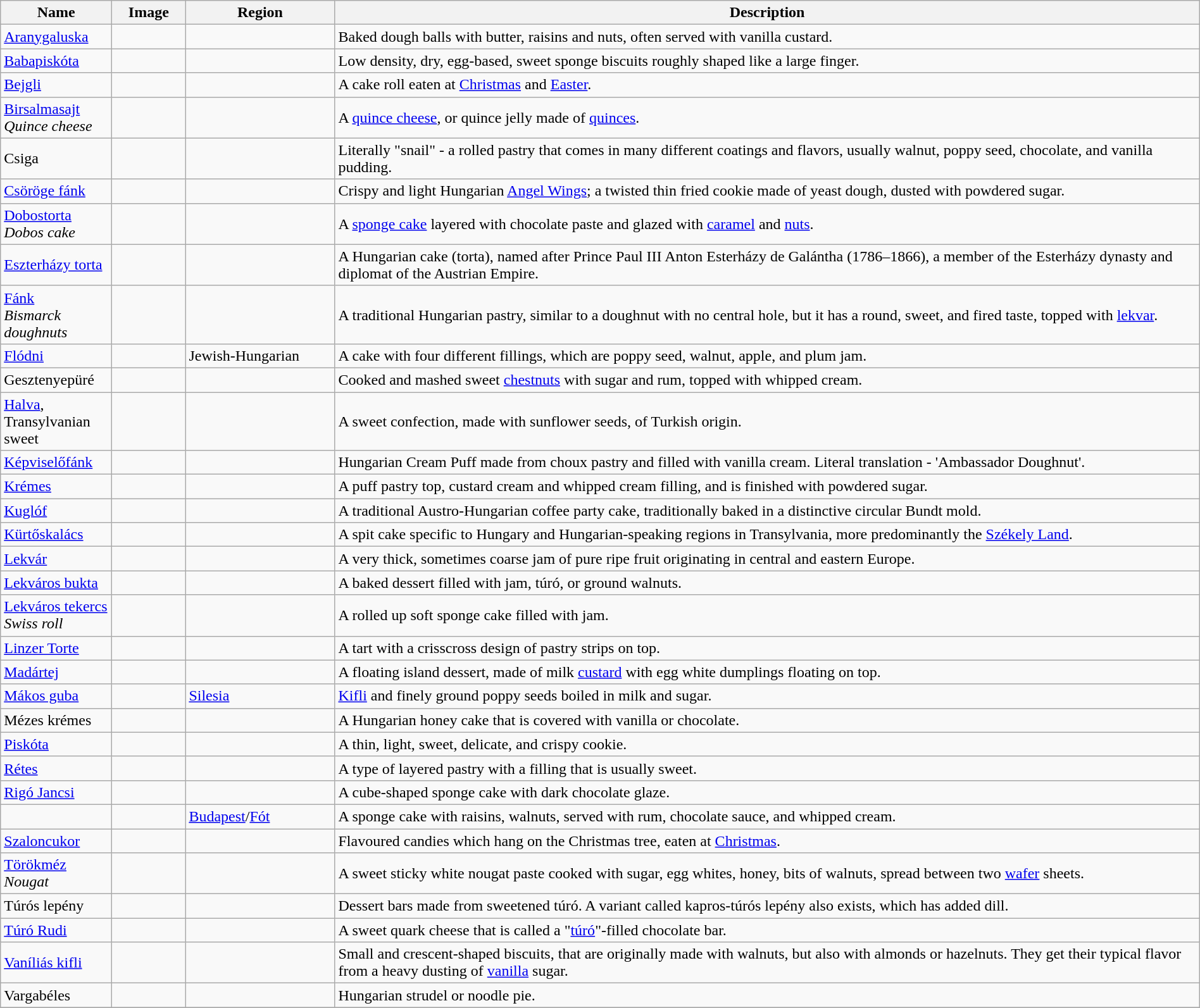<table class="wikitable sortable" width="100%">
<tr>
<th width="110px">Name</th>
<th width="70px">Image</th>
<th width="150px">Region</th>
<th>Description</th>
</tr>
<tr>
<td><a href='#'>Aranygaluska</a></td>
<td></td>
<td></td>
<td>Baked dough balls with butter, raisins and nuts, often served with vanilla custard.</td>
</tr>
<tr>
<td><a href='#'>Babapiskóta</a></td>
<td></td>
<td></td>
<td>Low density, dry, egg-based, sweet sponge biscuits roughly shaped like a large finger.</td>
</tr>
<tr>
<td><a href='#'>Bejgli</a></td>
<td></td>
<td></td>
<td>A cake roll eaten at <a href='#'>Christmas</a> and <a href='#'>Easter</a>.</td>
</tr>
<tr>
<td><a href='#'>Birsalmasajt</a><br><em>Quince cheese</em></td>
<td></td>
<td></td>
<td>A <a href='#'>quince cheese</a>, or quince jelly made of <a href='#'>quinces</a>.</td>
</tr>
<tr>
<td>Csiga</td>
<td></td>
<td></td>
<td>Literally "snail" - a rolled pastry that comes in many different coatings and flavors, usually walnut, poppy seed, chocolate, and vanilla pudding.</td>
</tr>
<tr>
<td><a href='#'>Csöröge fánk</a></td>
<td></td>
<td></td>
<td>Crispy and light Hungarian <a href='#'>Angel Wings</a>; a twisted thin fried cookie made of yeast dough, dusted with powdered sugar.</td>
</tr>
<tr>
<td><a href='#'>Dobostorta</a><br><em>Dobos cake</em></td>
<td></td>
<td></td>
<td>A <a href='#'>sponge cake</a> layered with chocolate paste and glazed with <a href='#'>caramel</a> and <a href='#'>nuts</a>.</td>
</tr>
<tr>
<td><a href='#'>Eszterházy torta</a></td>
<td></td>
<td></td>
<td>A Hungarian cake (torta), named after Prince Paul III Anton Esterházy de Galántha (1786–1866), a member of the Esterházy dynasty and diplomat of the Austrian Empire.</td>
</tr>
<tr>
<td><a href='#'>Fánk</a><br><em>Bismarck doughnuts</em></td>
<td></td>
<td></td>
<td>A traditional Hungarian pastry, similar to a doughnut with no central hole, but it has a round, sweet, and fired taste, topped with <a href='#'>lekvar</a>.</td>
</tr>
<tr>
<td><a href='#'>Flódni</a></td>
<td></td>
<td>Jewish-Hungarian</td>
<td>A cake with four different fillings, which are poppy seed, walnut, apple, and plum jam.</td>
</tr>
<tr>
<td>Gesztenyepüré</td>
<td></td>
<td></td>
<td>Cooked and mashed sweet <a href='#'>chestnuts</a> with sugar and rum, topped with whipped cream.</td>
</tr>
<tr>
<td><a href='#'>Halva</a>, Transylvanian sweet</td>
<td></td>
<td></td>
<td>A sweet confection, made with sunflower seeds, of Turkish origin.</td>
</tr>
<tr>
<td><a href='#'>Képviselőfánk</a></td>
<td></td>
<td></td>
<td>Hungarian Cream Puff made from choux pastry and filled with vanilla cream. Literal translation - 'Ambassador Doughnut'.</td>
</tr>
<tr>
<td><a href='#'>Krémes</a></td>
<td></td>
<td></td>
<td>A puff pastry top, custard cream and whipped cream filling, and is finished with powdered sugar.</td>
</tr>
<tr>
<td><a href='#'>Kuglóf</a></td>
<td></td>
<td></td>
<td>A traditional Austro-Hungarian coffee party cake, traditionally baked in a distinctive circular Bundt mold.</td>
</tr>
<tr>
<td><a href='#'>Kürtőskalács</a></td>
<td></td>
<td></td>
<td>A spit cake specific to Hungary and Hungarian-speaking regions in Transylvania, more predominantly the <a href='#'>Székely Land</a>.</td>
</tr>
<tr>
<td><a href='#'>Lekvár</a></td>
<td></td>
<td></td>
<td>A very thick, sometimes coarse jam of pure ripe fruit originating in central and eastern Europe.</td>
</tr>
<tr>
<td><a href='#'>Lekváros bukta</a></td>
<td></td>
<td></td>
<td>A baked dessert filled with jam, túró, or ground walnuts.</td>
</tr>
<tr>
<td><a href='#'>Lekváros tekercs</a><br><em>Swiss roll</em></td>
<td></td>
<td></td>
<td>A rolled up soft sponge cake filled with jam.</td>
</tr>
<tr>
<td><a href='#'>Linzer Torte</a></td>
<td></td>
<td></td>
<td>A tart with a crisscross design of pastry strips on top.</td>
</tr>
<tr>
<td><a href='#'>Madártej</a></td>
<td></td>
<td></td>
<td>A floating island dessert, made of milk <a href='#'>custard</a> with egg white dumplings floating on top.</td>
</tr>
<tr>
<td><a href='#'>Mákos guba</a></td>
<td></td>
<td><a href='#'>Silesia</a></td>
<td><a href='#'>Kifli</a> and finely ground poppy seeds boiled in milk and sugar.</td>
</tr>
<tr>
<td>Mézes krémes</td>
<td></td>
<td></td>
<td>A Hungarian honey cake that is covered with vanilla or chocolate.</td>
</tr>
<tr>
<td><a href='#'>Piskóta</a></td>
<td></td>
<td></td>
<td>A thin, light, sweet, delicate, and crispy cookie.</td>
</tr>
<tr>
<td><a href='#'>Rétes</a></td>
<td></td>
<td></td>
<td>A type of layered pastry with a filling that is usually sweet.</td>
</tr>
<tr>
<td><a href='#'>Rigó Jancsi</a></td>
<td></td>
<td></td>
<td>A cube-shaped sponge cake with dark chocolate glaze.</td>
</tr>
<tr>
<td></td>
<td></td>
<td><a href='#'>Budapest</a>/<a href='#'>Fót</a></td>
<td>A sponge cake with raisins, walnuts, served with rum, chocolate sauce, and whipped cream.</td>
</tr>
<tr>
<td><a href='#'>Szaloncukor</a></td>
<td></td>
<td></td>
<td>Flavoured candies which hang on the Christmas tree, eaten at <a href='#'>Christmas</a>.</td>
</tr>
<tr>
<td><a href='#'>Törökméz</a><br><em>Nougat</em></td>
<td></td>
<td></td>
<td>A sweet sticky white nougat paste cooked with sugar, egg whites, honey, bits of walnuts, spread between two <a href='#'>wafer</a> sheets.</td>
</tr>
<tr>
<td>Túrós lepény</td>
<td></td>
<td></td>
<td>Dessert bars made from sweetened túró. A variant called kapros-túrós lepény also exists, which has added dill.</td>
</tr>
<tr>
<td><a href='#'>Túró Rudi</a></td>
<td></td>
<td></td>
<td>A sweet quark cheese that is called a "<a href='#'>túró</a>"-filled chocolate bar.</td>
</tr>
<tr>
<td><a href='#'>Vaníliás kifli</a></td>
<td></td>
<td></td>
<td>Small and crescent-shaped biscuits, that are originally made with walnuts, but also with almonds or hazelnuts. They get their typical flavor from a heavy dusting of <a href='#'>vanilla</a> sugar.</td>
</tr>
<tr>
<td>Vargabéles</td>
<td></td>
<td></td>
<td>Hungarian strudel or noodle pie.</td>
</tr>
<tr>
</tr>
</table>
